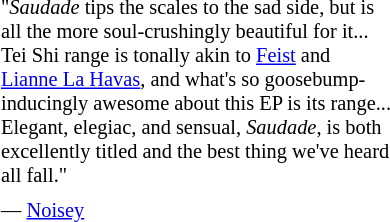<table class="toccolours" style="float: right; margin-left: 1em; margin-right: 0em; font-size: 85%; background:offwhite; color:black; width:20em; max-width: 40%;" cellspacing="5">
<tr>
<td style="text-align: left;">"<em>Saudade</em> tips the scales to the sad side, but is all the more soul-crushingly beautiful for it... Tei Shi range is tonally akin to <a href='#'>Feist</a> and <a href='#'>Lianne La Havas</a>, and what's so goosebump-inducingly awesome about this EP is its range... Elegant, elegiac, and sensual, <em>Saudade</em>, is both excellently titled and the best thing we've heard all fall."</td>
</tr>
<tr>
<td style="text-align: left;">— <a href='#'>Noisey</a></td>
</tr>
</table>
